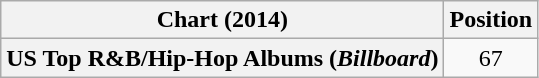<table class="wikitable plainrowheaders" style="text-align:center">
<tr>
<th scope="col">Chart (2014)</th>
<th scope="col">Position</th>
</tr>
<tr>
<th scope="row">US Top R&B/Hip-Hop Albums (<em>Billboard</em>)</th>
<td>67</td>
</tr>
</table>
